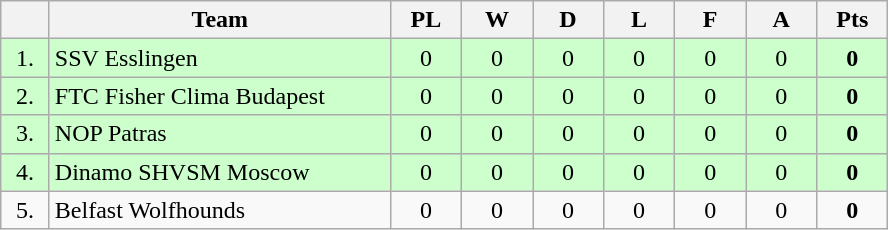<table class="wikitable" border="1" style="text-align:center">
<tr>
<th width=25></th>
<th width=220>Team</th>
<th width=40>PL</th>
<th width=40>W</th>
<th width=40>D</th>
<th width=40>L</th>
<th width=40>F</th>
<th width=40>A</th>
<th width=40>Pts</th>
</tr>
<tr style="background:#cfc;">
<td>1.</td>
<td align=left> SSV Esslingen</td>
<td>0</td>
<td>0</td>
<td>0</td>
<td>0</td>
<td>0</td>
<td>0</td>
<td><strong>0</strong></td>
</tr>
<tr style="background:#cfc;">
<td>2.</td>
<td align=left> FTC Fisher Clima Budapest</td>
<td>0</td>
<td>0</td>
<td>0</td>
<td>0</td>
<td>0</td>
<td>0</td>
<td><strong>0</strong></td>
</tr>
<tr style="background:#cfc;">
<td>3.</td>
<td align=left> NOP Patras</td>
<td>0</td>
<td>0</td>
<td>0</td>
<td>0</td>
<td>0</td>
<td>0</td>
<td><strong>0</strong></td>
</tr>
<tr style="background:#cfc;">
<td>4.</td>
<td align=left> Dinamo SHVSM Moscow</td>
<td>0</td>
<td>0</td>
<td>0</td>
<td>0</td>
<td>0</td>
<td>0</td>
<td><strong>0</strong></td>
</tr>
<tr>
<td>5.</td>
<td align=left> Belfast Wolfhounds</td>
<td>0</td>
<td>0</td>
<td>0</td>
<td>0</td>
<td>0</td>
<td>0</td>
<td><strong>0</strong></td>
</tr>
</table>
